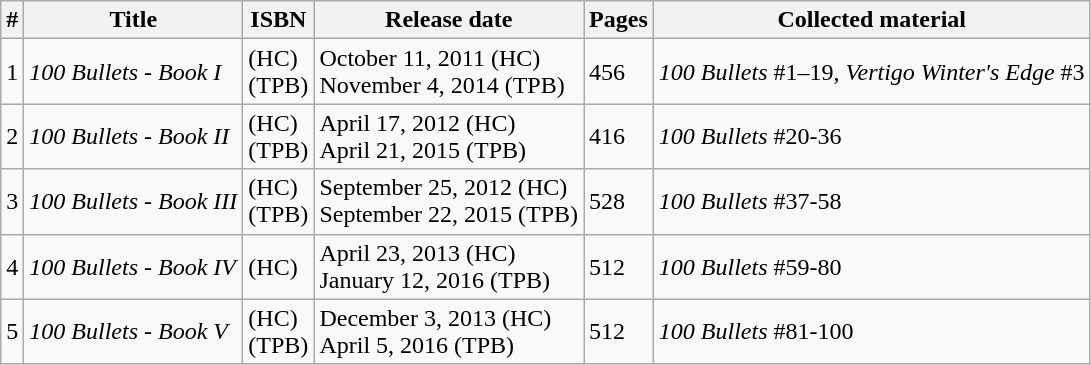<table class="wikitable">
<tr>
<th>#</th>
<th>Title</th>
<th>ISBN</th>
<th>Release date</th>
<th>Pages</th>
<th>Collected material</th>
</tr>
<tr>
<td>1</td>
<td><em>100 Bullets - Book I</em></td>
<td> (HC)<br> (TPB)</td>
<td>October 11, 2011 (HC)<br>November 4, 2014 (TPB)</td>
<td>456</td>
<td><em>100 Bullets</em> #1–19, <em>Vertigo Winter's Edge</em> #3</td>
</tr>
<tr>
<td>2</td>
<td><em>100 Bullets - Book II</em></td>
<td> (HC)<br> (TPB)</td>
<td>April 17, 2012 (HC)<br>April 21, 2015 (TPB)</td>
<td>416</td>
<td><em>100 Bullets</em> #20-36</td>
</tr>
<tr>
<td>3</td>
<td><em>100 Bullets - Book III</em></td>
<td> (HC)<br> (TPB)</td>
<td>September 25, 2012 (HC)<br>September 22, 2015 (TPB)</td>
<td>528</td>
<td><em>100 Bullets</em> #37-58</td>
</tr>
<tr>
<td>4</td>
<td><em>100 Bullets - Book IV</em></td>
<td> (HC)<br></td>
<td>April 23, 2013 (HC)<br>January 12, 2016 (TPB)</td>
<td>512</td>
<td><em>100 Bullets</em> #59-80</td>
</tr>
<tr>
<td>5</td>
<td><em>100 Bullets - Book V</em></td>
<td> (HC)<br> (TPB)</td>
<td>December 3, 2013 (HC)<br>April 5, 2016 (TPB)</td>
<td>512</td>
<td><em>100 Bullets</em> #81-100</td>
</tr>
</table>
